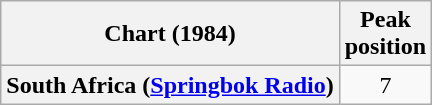<table class="wikitable plainrowheaders">
<tr>
<th scope="col">Chart (1984)</th>
<th scope="col">Peak<br>position</th>
</tr>
<tr>
<th scope="row">South Africa (<a href='#'>Springbok Radio</a>)</th>
<td align="center">7</td>
</tr>
</table>
